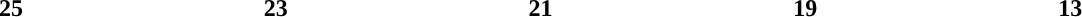<table style="width:70%; font-weight:bold; text-align:center">
<tr>
<td style="background:">25</td>
<td style="background:">23</td>
<td style="background:">21</td>
<td style="background:">19</td>
<td style="background:">13</td>
</tr>
<tr>
<td><a href='#'></a></td>
<td><a href='#'></a></td>
<td><a href='#'></a></td>
<td><a href='#'></a></td>
<td><a href='#'></a></td>
</tr>
</table>
